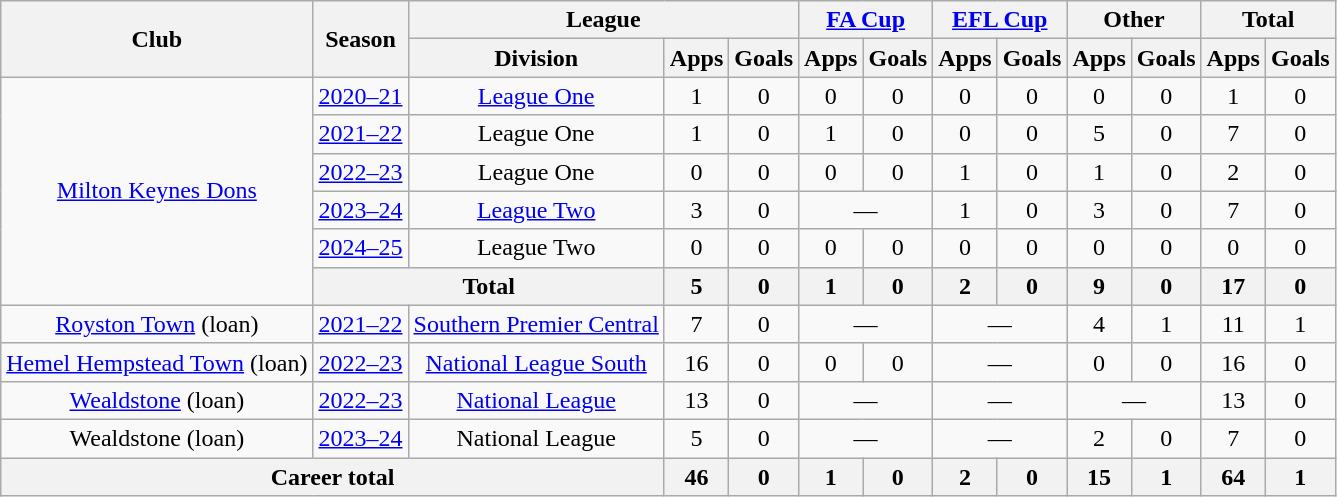<table class="wikitable" style="text-align: center">
<tr>
<th rowspan="2">Club</th>
<th rowspan="2">Season</th>
<th colspan="3">League</th>
<th colspan="2"><a href='#'>FA Cup</a></th>
<th colspan="2"><a href='#'>EFL Cup</a></th>
<th colspan="2">Other</th>
<th colspan="2">Total</th>
</tr>
<tr>
<th>Division</th>
<th>Apps</th>
<th>Goals</th>
<th>Apps</th>
<th>Goals</th>
<th>Apps</th>
<th>Goals</th>
<th>Apps</th>
<th>Goals</th>
<th>Apps</th>
<th>Goals</th>
</tr>
<tr>
<td rowspan="6"><a href='#'>Milton Keynes Dons</a></td>
<td><a href='#'>2020–21</a></td>
<td><a href='#'>League One</a></td>
<td>1</td>
<td>0</td>
<td>0</td>
<td>0</td>
<td>0</td>
<td>0</td>
<td>0</td>
<td>0</td>
<td>1</td>
<td>0</td>
</tr>
<tr>
<td><a href='#'>2021–22</a></td>
<td>League One</td>
<td>1</td>
<td>0</td>
<td>1</td>
<td>0</td>
<td>0</td>
<td>0</td>
<td>5</td>
<td>0</td>
<td>7</td>
<td>0</td>
</tr>
<tr>
<td><a href='#'>2022–23</a></td>
<td>League One</td>
<td>0</td>
<td>0</td>
<td>0</td>
<td>0</td>
<td>1</td>
<td>0</td>
<td>1</td>
<td>0</td>
<td>2</td>
<td>0</td>
</tr>
<tr>
<td><a href='#'>2023–24</a></td>
<td><a href='#'>League Two</a></td>
<td>3</td>
<td>0</td>
<td colspan="2">—</td>
<td>1</td>
<td>0</td>
<td>3</td>
<td>0</td>
<td>7</td>
<td>0</td>
</tr>
<tr>
<td><a href='#'>2024–25</a></td>
<td>League Two</td>
<td>0</td>
<td>0</td>
<td>0</td>
<td>0</td>
<td>0</td>
<td>0</td>
<td>0</td>
<td>0</td>
<td>0</td>
<td>0</td>
</tr>
<tr>
<th colspan="2">Total</th>
<th>5</th>
<th>0</th>
<th>1</th>
<th>0</th>
<th>2</th>
<th>0</th>
<th>9</th>
<th>0</th>
<th>17</th>
<th>0</th>
</tr>
<tr>
<td><a href='#'>Royston Town</a> (loan)</td>
<td><a href='#'>2021–22</a></td>
<td><a href='#'>Southern Premier Central</a></td>
<td>7</td>
<td>0</td>
<td colspan="2">—</td>
<td colspan="2">—</td>
<td>4</td>
<td>1</td>
<td>11</td>
<td>1</td>
</tr>
<tr>
<td><a href='#'>Hemel Hempstead Town</a> (loan)</td>
<td><a href='#'>2022–23</a></td>
<td><a href='#'>National League South</a></td>
<td>16</td>
<td>0</td>
<td>0</td>
<td>0</td>
<td colspan="2">—</td>
<td>0</td>
<td>0</td>
<td>16</td>
<td>0</td>
</tr>
<tr>
<td><a href='#'>Wealdstone</a> (loan)</td>
<td><a href='#'>2022–23</a></td>
<td><a href='#'>National League</a></td>
<td>13</td>
<td>0</td>
<td colspan="2">—</td>
<td colspan="2">—</td>
<td colspan="2">—</td>
<td>13</td>
<td>0</td>
</tr>
<tr>
<td>Wealdstone (loan)</td>
<td><a href='#'>2023–24</a></td>
<td>National League</td>
<td>5</td>
<td>0</td>
<td colspan="2">—</td>
<td colspan="2">—</td>
<td>2</td>
<td>0</td>
<td>7</td>
<td>0</td>
</tr>
<tr>
<th colspan="3">Career total</th>
<th>46</th>
<th>0</th>
<th>1</th>
<th>0</th>
<th>2</th>
<th>0</th>
<th>15</th>
<th>1</th>
<th>64</th>
<th>1</th>
</tr>
</table>
